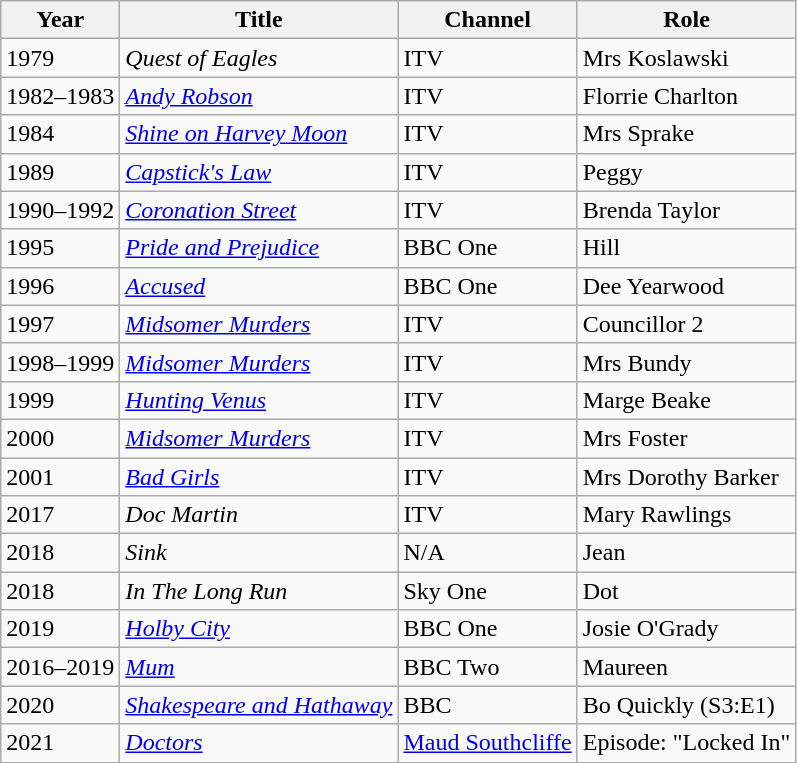<table class="wikitable sortable">
<tr>
<th>Year</th>
<th>Title</th>
<th>Channel</th>
<th>Role</th>
</tr>
<tr>
<td>1979</td>
<td><em>Quest of Eagles</em></td>
<td>ITV</td>
<td>Mrs Koslawski</td>
</tr>
<tr>
<td>1982–1983</td>
<td><em><a href='#'>Andy Robson</a></em></td>
<td>ITV</td>
<td>Florrie Charlton</td>
</tr>
<tr>
<td>1984</td>
<td><em><a href='#'>Shine on Harvey Moon</a></em></td>
<td>ITV</td>
<td>Mrs Sprake </td>
</tr>
<tr>
<td>1989</td>
<td><em><a href='#'>Capstick's Law</a></em></td>
<td>ITV</td>
<td>Peggy</td>
</tr>
<tr>
<td>1990–1992</td>
<td><em><a href='#'>Coronation Street</a></em></td>
<td>ITV</td>
<td>Brenda Taylor</td>
</tr>
<tr>
<td>1995</td>
<td><em><a href='#'>Pride and Prejudice</a></em></td>
<td>BBC One</td>
<td>Hill</td>
</tr>
<tr>
<td>1996</td>
<td><em><a href='#'>Accused</a></em></td>
<td>BBC One</td>
<td>Dee Yearwood </td>
</tr>
<tr>
<td>1997</td>
<td><em><a href='#'>Midsomer Murders</a></em></td>
<td>ITV</td>
<td>Councillor 2</td>
</tr>
<tr>
<td>1998–1999</td>
<td><em><a href='#'>Midsomer Murders</a></em></td>
<td>ITV</td>
<td>Mrs Bundy</td>
</tr>
<tr>
<td>1999</td>
<td><em><a href='#'>Hunting Venus</a></em></td>
<td>ITV</td>
<td>Marge Beake</td>
</tr>
<tr>
<td>2000</td>
<td><em><a href='#'>Midsomer Murders</a></em></td>
<td>ITV</td>
<td>Mrs Foster</td>
</tr>
<tr>
<td>2001</td>
<td><em><a href='#'>Bad Girls</a></em></td>
<td>ITV</td>
<td>Mrs Dorothy Barker</td>
</tr>
<tr>
<td>2017</td>
<td><em>Doc Martin</em></td>
<td>ITV</td>
<td>Mary Rawlings</td>
</tr>
<tr>
<td>2018</td>
<td><em>Sink</em></td>
<td>N/A</td>
<td>Jean</td>
</tr>
<tr>
<td>2018</td>
<td><em>In The Long Run</em></td>
<td>Sky One</td>
<td>Dot</td>
</tr>
<tr>
<td>2019</td>
<td><em><a href='#'>Holby City</a></em></td>
<td>BBC One</td>
<td>Josie O'Grady</td>
</tr>
<tr>
<td>2016–2019</td>
<td><em><a href='#'>Mum</a></em></td>
<td>BBC Two</td>
<td>Maureen</td>
</tr>
<tr>
<td>2020</td>
<td><em><a href='#'>Shakespeare and Hathaway</a></em></td>
<td>BBC</td>
<td>Bo Quickly (S3:E1)</td>
</tr>
<tr>
<td>2021</td>
<td><em><a href='#'>Doctors</a></em></td>
<td><a href='#'>Maud Southcliffe</a></td>
<td>Episode: "Locked In"</td>
</tr>
</table>
